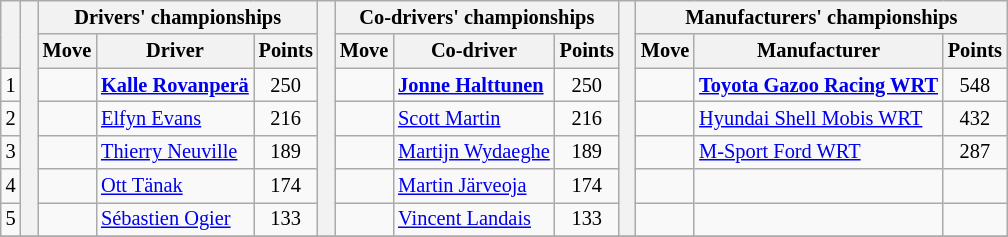<table class="wikitable" style="font-size:85%;">
<tr>
<th rowspan="2"></th>
<th rowspan="7" style="width:5px;"></th>
<th colspan="3">Drivers' championships</th>
<th rowspan="7" style="width:5px;"></th>
<th colspan="3" nowrap>Co-drivers' championships</th>
<th rowspan="7" style="width:5px;"></th>
<th colspan="3" nowrap>Manufacturers' championships</th>
</tr>
<tr>
<th>Move</th>
<th>Driver</th>
<th>Points</th>
<th>Move</th>
<th>Co-driver</th>
<th>Points</th>
<th>Move</th>
<th>Manufacturer</th>
<th>Points</th>
</tr>
<tr>
<td align="center">1</td>
<td align="center"></td>
<td><strong><a href='#'>Kalle Rovanperä</a></strong></td>
<td align="center">250</td>
<td align="center"></td>
<td><strong><a href='#'>Jonne Halttunen</a></strong></td>
<td align="center">250</td>
<td align="center"></td>
<td><strong><a href='#'>Toyota Gazoo Racing WRT</a></strong></td>
<td align="center">548</td>
</tr>
<tr>
<td align="center">2</td>
<td align="center"></td>
<td><a href='#'>Elfyn Evans</a></td>
<td align="center">216</td>
<td align="center"></td>
<td><a href='#'>Scott Martin</a></td>
<td align="center">216</td>
<td align="center"></td>
<td><a href='#'>Hyundai Shell Mobis WRT</a></td>
<td align="center">432</td>
</tr>
<tr>
<td align="center">3</td>
<td align="center"></td>
<td><a href='#'>Thierry Neuville</a></td>
<td align="center">189</td>
<td align="center"></td>
<td><a href='#'>Martijn Wydaeghe</a></td>
<td align="center">189</td>
<td align="center"></td>
<td><a href='#'>M-Sport Ford WRT</a></td>
<td align="center">287</td>
</tr>
<tr>
<td align="center">4</td>
<td align="center"></td>
<td><a href='#'>Ott Tänak</a></td>
<td align="center">174</td>
<td align="center"></td>
<td><a href='#'>Martin Järveoja</a></td>
<td align="center">174</td>
<td></td>
<td></td>
<td></td>
</tr>
<tr>
<td align="center">5</td>
<td align="center"></td>
<td><a href='#'>Sébastien Ogier</a></td>
<td align="center">133</td>
<td align="center"></td>
<td><a href='#'>Vincent Landais</a></td>
<td align="center">133</td>
<td></td>
<td></td>
<td></td>
</tr>
<tr>
</tr>
</table>
